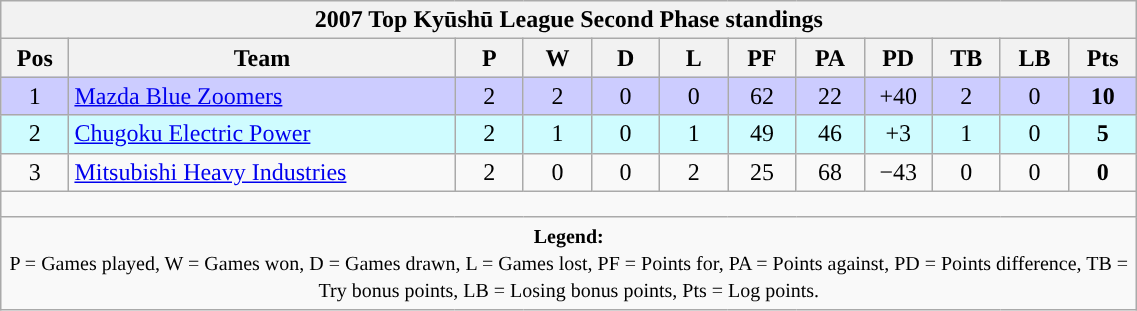<table class="wikitable" style="text-align:center; font-size:100%; width:60%;">
<tr>
<th colspan="100%" cellpadding="0" cellspacing="0"><strong>2007 Top Kyūshū League Second Phase standings</strong></th>
</tr>
<tr>
<th style="width:6%;">Pos</th>
<th style="width:34%;">Team</th>
<th style="width:6%;">P</th>
<th style="width:6%;">W</th>
<th style="width:6%;">D</th>
<th style="width:6%;">L</th>
<th style="width:6%;">PF</th>
<th style="width:6%;">PA</th>
<th style="width:6%;">PD</th>
<th style="width:6%;">TB</th>
<th style="width:6%;">LB</th>
<th style="width:6%;">Pts<br></th>
</tr>
<tr style="background:#CCCCFF;">
<td>1</td>
<td style="text-align:left;"><a href='#'>Mazda Blue Zoomers</a></td>
<td>2</td>
<td>2</td>
<td>0</td>
<td>0</td>
<td>62</td>
<td>22</td>
<td>+40</td>
<td>2</td>
<td>0</td>
<td><strong>10</strong></td>
</tr>
<tr style="background:#CFFCFF;">
<td>2</td>
<td style="text-align:left;"><a href='#'>Chugoku Electric Power</a></td>
<td>2</td>
<td>1</td>
<td>0</td>
<td>1</td>
<td>49</td>
<td>46</td>
<td>+3</td>
<td>1</td>
<td>0</td>
<td><strong>5</strong></td>
</tr>
<tr>
<td>3</td>
<td style="text-align:left;"><a href='#'>Mitsubishi Heavy Industries</a></td>
<td>2</td>
<td>0</td>
<td>0</td>
<td>2</td>
<td>25</td>
<td>68</td>
<td>−43</td>
<td>0</td>
<td>0</td>
<td><strong>0</strong></td>
</tr>
<tr>
<td colspan="100%" style="height:10px;"></td>
</tr>
<tr>
<td colspan="100%"><small><strong>Legend:</strong> <br> P = Games played, W = Games won, D = Games drawn, L = Games lost, PF = Points for, PA = Points against, PD = Points difference, TB = Try bonus points, LB = Losing bonus points, Pts = Log points.</small></td>
</tr>
</table>
